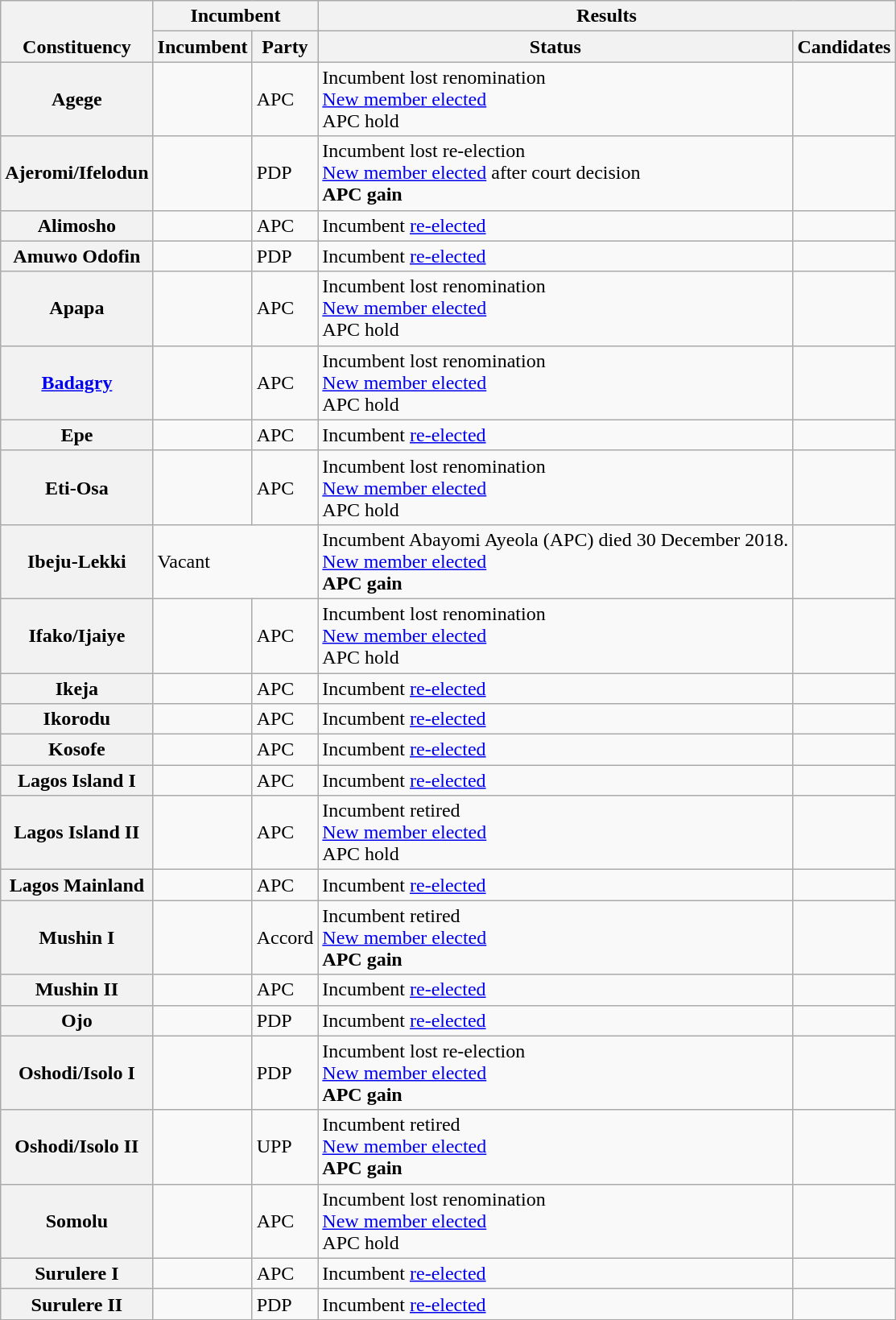<table class="wikitable sortable">
<tr valign=bottom>
<th rowspan=2>Constituency</th>
<th colspan=2>Incumbent</th>
<th colspan=2>Results</th>
</tr>
<tr valign=bottom>
<th>Incumbent</th>
<th>Party</th>
<th>Status</th>
<th>Candidates</th>
</tr>
<tr>
<th>Agege</th>
<td></td>
<td>APC</td>
<td>Incumbent lost renomination<br><a href='#'>New member elected</a><br>APC hold</td>
<td nowrap></td>
</tr>
<tr>
<th>Ajeromi/Ifelodun</th>
<td></td>
<td>PDP</td>
<td>Incumbent lost re-election<br><a href='#'>New member elected</a> after court decision<br><strong>APC gain</strong></td>
<td nowrap></td>
</tr>
<tr>
<th>Alimosho</th>
<td></td>
<td>APC</td>
<td>Incumbent <a href='#'>re-elected</a></td>
<td nowrap></td>
</tr>
<tr>
<th>Amuwo Odofin</th>
<td></td>
<td>PDP</td>
<td>Incumbent <a href='#'>re-elected</a></td>
<td nowrap></td>
</tr>
<tr>
<th>Apapa</th>
<td></td>
<td>APC</td>
<td>Incumbent lost renomination<br><a href='#'>New member elected</a><br>APC hold</td>
<td nowrap></td>
</tr>
<tr>
<th><a href='#'>Badagry</a></th>
<td></td>
<td>APC</td>
<td>Incumbent lost renomination<br><a href='#'>New member elected</a><br>APC hold</td>
<td nowrap></td>
</tr>
<tr>
<th>Epe</th>
<td></td>
<td>APC</td>
<td>Incumbent <a href='#'>re-elected</a></td>
<td nowrap></td>
</tr>
<tr>
<th>Eti-Osa</th>
<td></td>
<td>APC</td>
<td>Incumbent lost renomination<br><a href='#'>New member elected</a><br>APC hold</td>
<td nowrap></td>
</tr>
<tr>
<th>Ibeju-Lekki</th>
<td colspan=2>Vacant</td>
<td>Incumbent Abayomi Ayeola (APC) died 30 December 2018.<br><a href='#'>New member elected</a><br><strong>APC gain</strong></td>
<td nowrap></td>
</tr>
<tr>
<th>Ifako/Ijaiye</th>
<td></td>
<td>APC</td>
<td>Incumbent lost renomination<br><a href='#'>New member elected</a><br>APC hold</td>
<td nowrap></td>
</tr>
<tr>
<th>Ikeja</th>
<td></td>
<td>APC</td>
<td>Incumbent <a href='#'>re-elected</a></td>
<td nowrap></td>
</tr>
<tr>
<th>Ikorodu</th>
<td></td>
<td>APC</td>
<td>Incumbent <a href='#'>re-elected</a></td>
<td nowrap></td>
</tr>
<tr>
<th>Kosofe</th>
<td></td>
<td>APC</td>
<td>Incumbent <a href='#'>re-elected</a></td>
<td nowrap></td>
</tr>
<tr>
<th>Lagos Island I</th>
<td></td>
<td>APC</td>
<td>Incumbent <a href='#'>re-elected</a></td>
<td nowrap></td>
</tr>
<tr>
<th>Lagos Island II</th>
<td></td>
<td>APC</td>
<td>Incumbent retired<br><a href='#'>New member elected</a><br>APC hold</td>
<td nowrap></td>
</tr>
<tr>
<th>Lagos Mainland</th>
<td></td>
<td>APC</td>
<td>Incumbent <a href='#'>re-elected</a></td>
<td nowrap></td>
</tr>
<tr>
<th>Mushin I</th>
<td></td>
<td>Accord</td>
<td>Incumbent retired<br><a href='#'>New member elected</a><br><strong>APC gain</strong></td>
<td nowrap></td>
</tr>
<tr>
<th>Mushin II</th>
<td></td>
<td>APC</td>
<td>Incumbent <a href='#'>re-elected</a></td>
<td nowrap></td>
</tr>
<tr>
<th>Ojo</th>
<td></td>
<td>PDP</td>
<td>Incumbent <a href='#'>re-elected</a></td>
<td nowrap></td>
</tr>
<tr>
<th>Oshodi/Isolo I</th>
<td></td>
<td>PDP</td>
<td>Incumbent lost re-election<br><a href='#'>New member elected</a><br><strong>APC gain</strong></td>
<td nowrap></td>
</tr>
<tr>
<th>Oshodi/Isolo II</th>
<td></td>
<td>UPP</td>
<td>Incumbent retired<br><a href='#'>New member elected</a><br><strong>APC gain</strong></td>
<td nowrap></td>
</tr>
<tr>
<th>Somolu</th>
<td></td>
<td>APC</td>
<td>Incumbent lost renomination<br><a href='#'>New member elected</a><br>APC hold</td>
<td nowrap></td>
</tr>
<tr>
<th>Surulere I</th>
<td></td>
<td>APC</td>
<td>Incumbent <a href='#'>re-elected</a></td>
<td nowrap></td>
</tr>
<tr>
<th>Surulere II</th>
<td></td>
<td>PDP</td>
<td>Incumbent <a href='#'>re-elected</a></td>
<td nowrap></td>
</tr>
</table>
